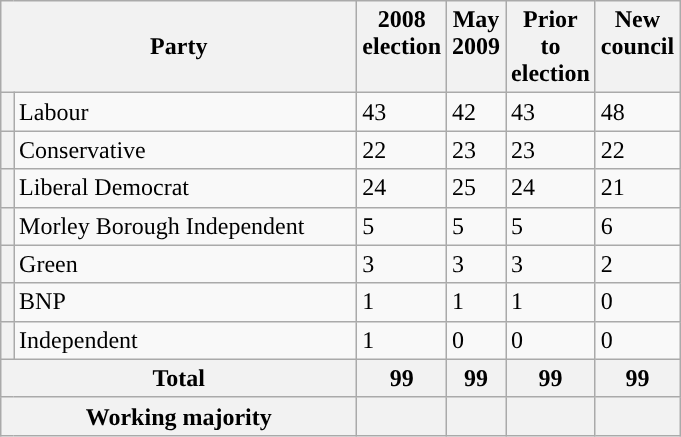<table class="wikitable">
<tr>
<th valign=centre colspan="2" style="width: 230px">Party</th>
<th valign=top style="width: 30px">2008 election</th>
<th valign=top style="width: 30px">May 2009</th>
<th valign=top style="width: 30px">Prior to election</th>
<th valign=top style="width: 30px">New council</th>
</tr>
<tr>
<th style="background-color: "></th>
<td>Labour</td>
<td>43</td>
<td>42</td>
<td>43</td>
<td>48</td>
</tr>
<tr>
<th style="background-color: "></th>
<td>Conservative</td>
<td>22</td>
<td>23</td>
<td>23</td>
<td>22</td>
</tr>
<tr>
<th style="background-color: "></th>
<td>Liberal Democrat</td>
<td>24</td>
<td>25</td>
<td>24</td>
<td>21</td>
</tr>
<tr>
<th style="background-color: "></th>
<td>Morley Borough Independent</td>
<td>5</td>
<td>5</td>
<td>5</td>
<td>6</td>
</tr>
<tr>
<th style="background-color: "></th>
<td>Green</td>
<td>3</td>
<td>3</td>
<td>3</td>
<td>2</td>
</tr>
<tr>
<th style="background-color: "></th>
<td>BNP</td>
<td>1</td>
<td>1</td>
<td>1</td>
<td>0</td>
</tr>
<tr>
<th style="background-color: "></th>
<td>Independent</td>
<td>1</td>
<td>0</td>
<td>0</td>
<td>0</td>
</tr>
<tr>
<th colspan=2>Total</th>
<th style="text-align: center">99</th>
<th style="text-align: center">99</th>
<th style="text-align: center">99</th>
<th style="text-align: center">99</th>
</tr>
<tr>
<th colspan=2>Working majority</th>
<th></th>
<th></th>
<th></th>
<th></th>
</tr>
</table>
